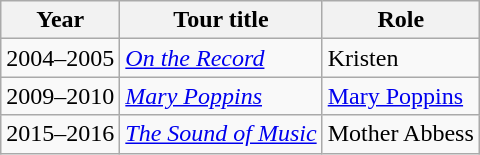<table class="wikitable">
<tr>
<th>Year</th>
<th>Tour title</th>
<th>Role</th>
</tr>
<tr>
<td>2004–2005</td>
<td><em><a href='#'>On the Record</a></em></td>
<td>Kristen</td>
</tr>
<tr>
<td>2009–2010</td>
<td><em><a href='#'>Mary Poppins</a></em></td>
<td><a href='#'>Mary Poppins</a></td>
</tr>
<tr>
<td>2015–2016</td>
<td><em><a href='#'>The Sound of Music</a></em></td>
<td>Mother Abbess</td>
</tr>
</table>
